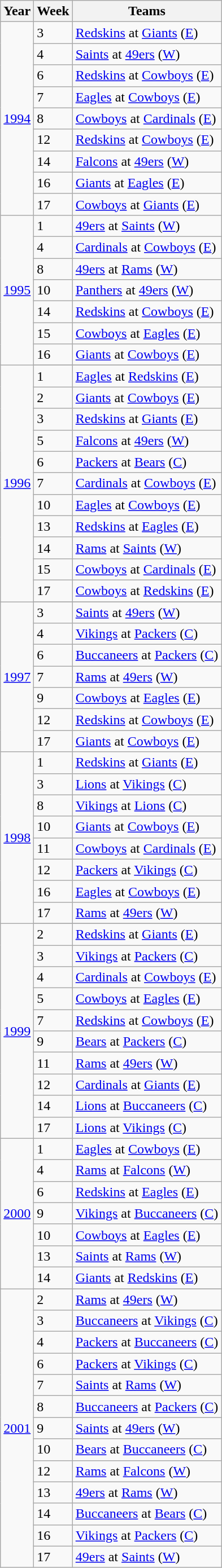<table class="wikitable">
<tr>
<th>Year</th>
<th>Week</th>
<th>Teams</th>
</tr>
<tr>
<td rowspan=9><a href='#'>1994</a></td>
<td>3</td>
<td><a href='#'>Redskins</a>  at <a href='#'>Giants</a> (<a href='#'>E</a>)</td>
</tr>
<tr>
<td>4</td>
<td><a href='#'>Saints</a> at <a href='#'>49ers</a> (<a href='#'>W</a>)</td>
</tr>
<tr>
<td>6</td>
<td><a href='#'>Redskins</a> at <a href='#'>Cowboys</a> (<a href='#'>E</a>)</td>
</tr>
<tr>
<td>7</td>
<td><a href='#'>Eagles</a> at <a href='#'>Cowboys</a> (<a href='#'>E</a>)</td>
</tr>
<tr>
<td>8</td>
<td><a href='#'>Cowboys</a> at <a href='#'>Cardinals</a> (<a href='#'>E</a>)</td>
</tr>
<tr>
<td>12</td>
<td><a href='#'>Redskins</a> at <a href='#'>Cowboys</a> (<a href='#'>E</a>)</td>
</tr>
<tr>
<td>14</td>
<td><a href='#'>Falcons</a> at <a href='#'>49ers</a> (<a href='#'>W</a>)</td>
</tr>
<tr>
<td>16</td>
<td><a href='#'>Giants</a> at <a href='#'>Eagles</a> (<a href='#'>E</a>)</td>
</tr>
<tr>
<td>17</td>
<td><a href='#'>Cowboys</a> at <a href='#'>Giants</a> (<a href='#'>E</a>)</td>
</tr>
<tr>
<td rowspan=7><a href='#'>1995</a></td>
<td>1</td>
<td><a href='#'>49ers</a> at <a href='#'>Saints</a> (<a href='#'>W</a>)</td>
</tr>
<tr>
<td>4</td>
<td><a href='#'>Cardinals</a> at <a href='#'>Cowboys</a> (<a href='#'>E</a>)</td>
</tr>
<tr>
<td>8</td>
<td><a href='#'>49ers</a> at <a href='#'>Rams</a> (<a href='#'>W</a>)</td>
</tr>
<tr>
<td>10</td>
<td><a href='#'>Panthers</a> at <a href='#'>49ers</a> (<a href='#'>W</a>)</td>
</tr>
<tr>
<td>14</td>
<td><a href='#'>Redskins</a> at <a href='#'>Cowboys</a> (<a href='#'>E</a>)</td>
</tr>
<tr>
<td>15</td>
<td><a href='#'>Cowboys</a> at <a href='#'>Eagles</a> (<a href='#'>E</a>)</td>
</tr>
<tr>
<td>16</td>
<td><a href='#'>Giants</a> at <a href='#'>Cowboys</a> (<a href='#'>E</a>)</td>
</tr>
<tr>
<td rowspan=12><a href='#'>1996</a></td>
</tr>
<tr>
<td>1</td>
<td><a href='#'>Eagles</a> at <a href='#'>Redskins</a> (<a href='#'>E</a>)</td>
</tr>
<tr>
<td>2</td>
<td><a href='#'>Giants</a> at <a href='#'>Cowboys</a> (<a href='#'>E</a>)</td>
</tr>
<tr>
<td>3</td>
<td><a href='#'>Redskins</a> at <a href='#'>Giants</a> (<a href='#'>E</a>)</td>
</tr>
<tr>
<td>5</td>
<td><a href='#'>Falcons</a> at <a href='#'>49ers</a> (<a href='#'>W</a>)</td>
</tr>
<tr>
<td>6</td>
<td><a href='#'>Packers</a> at <a href='#'>Bears</a> (<a href='#'>C</a>)</td>
</tr>
<tr>
<td>7</td>
<td><a href='#'>Cardinals</a> at <a href='#'>Cowboys</a> (<a href='#'>E</a>)</td>
</tr>
<tr>
<td>10</td>
<td><a href='#'>Eagles</a> at <a href='#'>Cowboys</a> (<a href='#'>E</a>)</td>
</tr>
<tr>
<td>13</td>
<td><a href='#'>Redskins</a> at <a href='#'>Eagles</a> (<a href='#'>E</a>)</td>
</tr>
<tr>
<td>14</td>
<td><a href='#'>Rams</a> at <a href='#'>Saints</a> (<a href='#'>W</a>)</td>
</tr>
<tr>
<td>15</td>
<td><a href='#'>Cowboys</a> at <a href='#'>Cardinals</a>  (<a href='#'>E</a>)</td>
</tr>
<tr>
<td>17</td>
<td><a href='#'>Cowboys</a> at <a href='#'>Redskins</a> (<a href='#'>E</a>)</td>
</tr>
<tr>
<td rowspan=8><a href='#'>1997</a></td>
</tr>
<tr>
<td>3</td>
<td><a href='#'>Saints</a> at <a href='#'>49ers</a> (<a href='#'>W</a>)</td>
</tr>
<tr>
<td>4</td>
<td><a href='#'>Vikings</a> at <a href='#'>Packers</a> (<a href='#'>C</a>)</td>
</tr>
<tr>
<td>6</td>
<td><a href='#'>Buccaneers</a> at <a href='#'>Packers</a> (<a href='#'>C</a>)</td>
</tr>
<tr>
<td>7</td>
<td><a href='#'>Rams</a> at <a href='#'>49ers</a> (<a href='#'>W</a>)</td>
</tr>
<tr>
<td>9</td>
<td><a href='#'>Cowboys</a> at <a href='#'>Eagles</a> (<a href='#'>E</a>)</td>
</tr>
<tr>
<td>12</td>
<td><a href='#'>Redskins</a> at <a href='#'>Cowboys</a> (<a href='#'>E</a>)</td>
</tr>
<tr>
<td>17</td>
<td><a href='#'>Giants</a> at <a href='#'>Cowboys</a> (<a href='#'>E</a>)</td>
</tr>
<tr>
<td rowspan=8><a href='#'>1998</a></td>
<td>1</td>
<td><a href='#'>Redskins</a> at <a href='#'>Giants</a> (<a href='#'>E</a>)</td>
</tr>
<tr>
<td>3</td>
<td><a href='#'>Lions</a> at <a href='#'>Vikings</a> (<a href='#'>C</a>)</td>
</tr>
<tr>
<td>8</td>
<td><a href='#'>Vikings</a> at <a href='#'>Lions</a> (<a href='#'>C</a>)</td>
</tr>
<tr>
<td>10</td>
<td><a href='#'>Giants</a> at <a href='#'>Cowboys</a> (<a href='#'>E</a>)</td>
</tr>
<tr>
<td>11</td>
<td><a href='#'>Cowboys</a> at <a href='#'>Cardinals</a> (<a href='#'>E</a>)</td>
</tr>
<tr>
<td>12</td>
<td><a href='#'>Packers</a> at <a href='#'>Vikings</a> (<a href='#'>C</a>)</td>
</tr>
<tr>
<td>16</td>
<td><a href='#'>Eagles</a> at <a href='#'>Cowboys</a> (<a href='#'>E</a>)</td>
</tr>
<tr>
<td>17</td>
<td><a href='#'>Rams</a> at <a href='#'>49ers</a> (<a href='#'>W</a>)</td>
</tr>
<tr>
<td rowspan=11><a href='#'>1999</a></td>
</tr>
<tr>
<td>2</td>
<td><a href='#'>Redskins</a> at <a href='#'>Giants</a> (<a href='#'>E</a>)</td>
</tr>
<tr>
<td>3</td>
<td><a href='#'>Vikings</a> at <a href='#'>Packers</a> (<a href='#'>C</a>)</td>
</tr>
<tr>
<td>4</td>
<td><a href='#'>Cardinals</a> at <a href='#'>Cowboys</a> (<a href='#'>E</a>)</td>
</tr>
<tr>
<td>5</td>
<td><a href='#'>Cowboys</a> at <a href='#'>Eagles</a> (<a href='#'>E</a>)</td>
</tr>
<tr>
<td>7</td>
<td><a href='#'>Redskins</a> at <a href='#'>Cowboys</a> (<a href='#'>E</a>)</td>
</tr>
<tr>
<td>9</td>
<td><a href='#'>Bears</a> at <a href='#'>Packers</a> (<a href='#'>C</a>)</td>
</tr>
<tr>
<td>11</td>
<td><a href='#'>Rams</a> at <a href='#'>49ers</a> (<a href='#'>W</a>)</td>
</tr>
<tr>
<td>12</td>
<td><a href='#'>Cardinals</a> at <a href='#'>Giants</a> (<a href='#'>E</a>)</td>
</tr>
<tr>
<td>14</td>
<td><a href='#'>Lions</a> at <a href='#'>Buccaneers</a> (<a href='#'>C</a>)</td>
</tr>
<tr>
<td>17</td>
<td><a href='#'>Lions</a> at <a href='#'>Vikings</a> (<a href='#'>C</a>)</td>
</tr>
<tr>
<td rowspan=7><a href='#'>2000</a></td>
<td>1</td>
<td><a href='#'>Eagles</a> at <a href='#'>Cowboys</a> (<a href='#'>E</a>)</td>
</tr>
<tr>
<td>4</td>
<td><a href='#'>Rams</a> at <a href='#'>Falcons</a> (<a href='#'>W</a>)</td>
</tr>
<tr>
<td>6</td>
<td><a href='#'>Redskins</a> at <a href='#'>Eagles</a> (<a href='#'>E</a>)</td>
</tr>
<tr>
<td>9</td>
<td><a href='#'>Vikings</a> at <a href='#'>Buccaneers</a> (<a href='#'>C</a>)</td>
</tr>
<tr>
<td>10</td>
<td><a href='#'>Cowboys</a> at <a href='#'>Eagles</a> (<a href='#'>E</a>)</td>
</tr>
<tr>
<td>13</td>
<td><a href='#'>Saints</a> at <a href='#'>Rams</a> (<a href='#'>W</a>)</td>
</tr>
<tr>
<td>14</td>
<td><a href='#'>Giants</a> at <a href='#'>Redskins</a> (<a href='#'>E</a>)</td>
</tr>
<tr>
<td rowspan=14><a href='#'>2001</a></td>
</tr>
<tr>
<td>2</td>
<td><a href='#'>Rams</a> at <a href='#'>49ers</a> (<a href='#'>W</a>)</td>
</tr>
<tr>
<td>3</td>
<td><a href='#'>Buccaneers</a> at <a href='#'>Vikings</a> (<a href='#'>C</a>)</td>
</tr>
<tr>
<td>4</td>
<td><a href='#'>Packers</a> at <a href='#'>Buccaneers</a> (<a href='#'>C</a>)</td>
</tr>
<tr>
<td>6</td>
<td><a href='#'>Packers</a> at <a href='#'>Vikings</a> (<a href='#'>C</a>)</td>
</tr>
<tr>
<td>7</td>
<td><a href='#'>Saints</a> at <a href='#'>Rams</a> (<a href='#'>W</a>)</td>
</tr>
<tr>
<td>8</td>
<td><a href='#'>Buccaneers</a> at <a href='#'>Packers</a> (<a href='#'>C</a>)</td>
</tr>
<tr>
<td>9</td>
<td><a href='#'>Saints</a> at <a href='#'>49ers</a> (<a href='#'>W</a>)</td>
</tr>
<tr>
<td>10</td>
<td><a href='#'>Bears</a> at <a href='#'>Buccaneers</a> (<a href='#'>C</a>)</td>
</tr>
<tr>
<td>12</td>
<td><a href='#'>Rams</a> at <a href='#'>Falcons</a> (<a href='#'>W</a>)</td>
</tr>
<tr>
<td>13</td>
<td><a href='#'>49ers</a> at <a href='#'>Rams</a> (<a href='#'>W</a>)</td>
</tr>
<tr>
<td>14</td>
<td><a href='#'>Buccaneers</a> at <a href='#'>Bears</a> (<a href='#'>C</a>)</td>
</tr>
<tr>
<td>16</td>
<td><a href='#'>Vikings</a> at <a href='#'>Packers</a> (<a href='#'>C</a>)</td>
</tr>
<tr>
<td>17</td>
<td><a href='#'>49ers</a> at <a href='#'>Saints</a> (<a href='#'>W</a>)</td>
</tr>
</table>
